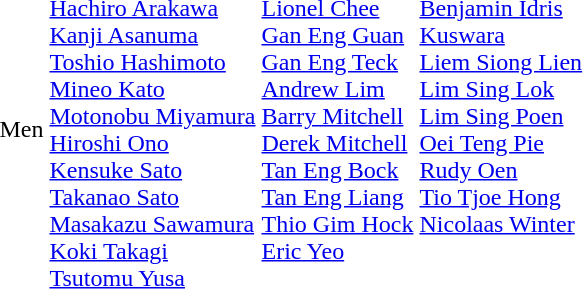<table>
<tr>
<td>Men<br></td>
<td><br><a href='#'>Hachiro Arakawa</a><br><a href='#'>Kanji Asanuma</a><br><a href='#'>Toshio Hashimoto</a><br><a href='#'>Mineo Kato</a><br><a href='#'>Motonobu Miyamura</a><br><a href='#'>Hiroshi Ono</a><br><a href='#'>Kensuke Sato</a><br><a href='#'>Takanao Sato</a><br><a href='#'>Masakazu Sawamura</a><br><a href='#'>Koki Takagi</a><br><a href='#'>Tsutomu Yusa</a></td>
<td valign=top><br><a href='#'>Lionel Chee</a><br><a href='#'>Gan Eng Guan</a><br><a href='#'>Gan Eng Teck</a><br><a href='#'>Andrew Lim</a><br><a href='#'>Barry Mitchell</a><br><a href='#'>Derek Mitchell</a><br><a href='#'>Tan Eng Bock</a><br><a href='#'>Tan Eng Liang</a><br><a href='#'>Thio Gim Hock</a><br><a href='#'>Eric Yeo</a></td>
<td valign=top><br><a href='#'>Benjamin Idris</a><br><a href='#'>Kuswara</a><br><a href='#'>Liem Siong Lien</a><br><a href='#'>Lim Sing Lok</a><br><a href='#'>Lim Sing Poen</a><br><a href='#'>Oei Teng Pie</a><br><a href='#'>Rudy Oen</a><br><a href='#'>Tio Tjoe Hong</a><br><a href='#'>Nicolaas Winter</a></td>
</tr>
</table>
